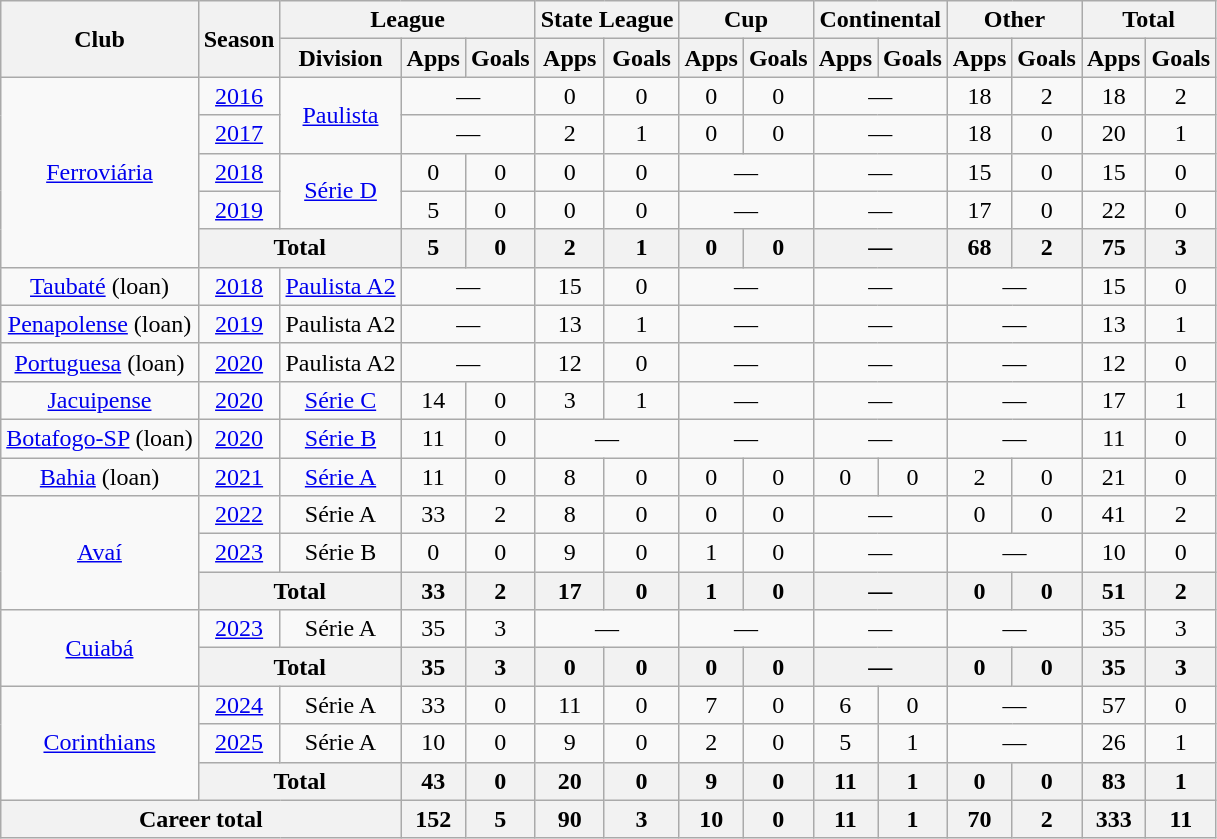<table class="wikitable" style="text-align: center;">
<tr>
<th rowspan="2">Club</th>
<th rowspan="2">Season</th>
<th colspan="3">League</th>
<th colspan="2">State League</th>
<th colspan="2">Cup</th>
<th colspan="2">Continental</th>
<th colspan="2">Other</th>
<th colspan="2">Total</th>
</tr>
<tr>
<th>Division</th>
<th>Apps</th>
<th>Goals</th>
<th>Apps</th>
<th>Goals</th>
<th>Apps</th>
<th>Goals</th>
<th>Apps</th>
<th>Goals</th>
<th>Apps</th>
<th>Goals</th>
<th>Apps</th>
<th>Goals</th>
</tr>
<tr>
<td rowspan="5" valign="center"><a href='#'>Ferroviária</a></td>
<td><a href='#'>2016</a></td>
<td rowspan="2"><a href='#'>Paulista</a></td>
<td colspan="2">—</td>
<td>0</td>
<td>0</td>
<td>0</td>
<td>0</td>
<td colspan="2">—</td>
<td>18</td>
<td>2</td>
<td>18</td>
<td>2</td>
</tr>
<tr>
<td><a href='#'>2017</a></td>
<td colspan="2">—</td>
<td>2</td>
<td>1</td>
<td>0</td>
<td>0</td>
<td colspan="2">—</td>
<td>18</td>
<td>0</td>
<td>20</td>
<td>1</td>
</tr>
<tr>
<td><a href='#'>2018</a></td>
<td rowspan="2"><a href='#'>Série D</a></td>
<td>0</td>
<td>0</td>
<td>0</td>
<td>0</td>
<td colspan="2">—</td>
<td colspan="2">—</td>
<td>15</td>
<td>0</td>
<td>15</td>
<td>0</td>
</tr>
<tr>
<td><a href='#'>2019</a></td>
<td>5</td>
<td>0</td>
<td>0</td>
<td>0</td>
<td colspan="2">—</td>
<td colspan="2">—</td>
<td>17</td>
<td>0</td>
<td>22</td>
<td>0</td>
</tr>
<tr>
<th colspan="2">Total</th>
<th>5</th>
<th>0</th>
<th>2</th>
<th>1</th>
<th>0</th>
<th>0</th>
<th colspan="2">—</th>
<th>68</th>
<th>2</th>
<th>75</th>
<th>3</th>
</tr>
<tr>
<td valign="center"><a href='#'>Taubaté</a> (loan)</td>
<td><a href='#'>2018</a></td>
<td><a href='#'>Paulista A2</a></td>
<td colspan="2">—</td>
<td>15</td>
<td>0</td>
<td colspan="2">—</td>
<td colspan="2">—</td>
<td colspan="2">—</td>
<td>15</td>
<td>0</td>
</tr>
<tr>
<td valign="center"><a href='#'>Penapolense</a> (loan)</td>
<td><a href='#'>2019</a></td>
<td>Paulista A2</td>
<td colspan="2">—</td>
<td>13</td>
<td>1</td>
<td colspan="2">—</td>
<td colspan="2">—</td>
<td colspan="2">—</td>
<td>13</td>
<td>1</td>
</tr>
<tr>
<td valign="center"><a href='#'>Portuguesa</a> (loan)</td>
<td><a href='#'>2020</a></td>
<td>Paulista A2</td>
<td colspan="2">—</td>
<td>12</td>
<td>0</td>
<td colspan="2">—</td>
<td colspan="2">—</td>
<td colspan="2">—</td>
<td>12</td>
<td>0</td>
</tr>
<tr>
<td valign="center"><a href='#'>Jacuipense</a></td>
<td><a href='#'>2020</a></td>
<td><a href='#'>Série C</a></td>
<td>14</td>
<td>0</td>
<td>3</td>
<td>1</td>
<td colspan="2">—</td>
<td colspan="2">—</td>
<td colspan="2">—</td>
<td>17</td>
<td>1</td>
</tr>
<tr>
<td valign="center"><a href='#'>Botafogo-SP</a> (loan)</td>
<td><a href='#'>2020</a></td>
<td><a href='#'>Série B</a></td>
<td>11</td>
<td>0</td>
<td colspan="2">—</td>
<td colspan="2">—</td>
<td colspan="2">—</td>
<td colspan="2">—</td>
<td>11</td>
<td>0</td>
</tr>
<tr>
<td valign="center"><a href='#'>Bahia</a> (loan)</td>
<td><a href='#'>2021</a></td>
<td><a href='#'>Série A</a></td>
<td>11</td>
<td>0</td>
<td>8</td>
<td>0</td>
<td>0</td>
<td>0</td>
<td>0</td>
<td>0</td>
<td>2</td>
<td>0</td>
<td>21</td>
<td>0</td>
</tr>
<tr>
<td rowspan="3" valign="center"><a href='#'>Avaí</a></td>
<td><a href='#'>2022</a></td>
<td>Série A</td>
<td>33</td>
<td>2</td>
<td>8</td>
<td>0</td>
<td>0</td>
<td>0</td>
<td colspan="2">—</td>
<td>0</td>
<td>0</td>
<td>41</td>
<td>2</td>
</tr>
<tr>
<td><a href='#'>2023</a></td>
<td>Série B</td>
<td>0</td>
<td>0</td>
<td>9</td>
<td>0</td>
<td>1</td>
<td>0</td>
<td colspan="2">—</td>
<td colspan="2">—</td>
<td>10</td>
<td>0</td>
</tr>
<tr>
<th colspan="2">Total</th>
<th>33</th>
<th>2</th>
<th>17</th>
<th>0</th>
<th>1</th>
<th>0</th>
<th colspan="2">—</th>
<th>0</th>
<th>0</th>
<th>51</th>
<th>2</th>
</tr>
<tr>
<td rowspan="2" valign="center"><a href='#'>Cuiabá</a></td>
<td><a href='#'>2023</a></td>
<td>Série A</td>
<td>35</td>
<td>3</td>
<td colspan="2">—</td>
<td colspan="2">—</td>
<td colspan="2">—</td>
<td colspan="2">—</td>
<td>35</td>
<td>3</td>
</tr>
<tr>
<th colspan="2">Total</th>
<th>35</th>
<th>3</th>
<th>0</th>
<th>0</th>
<th>0</th>
<th>0</th>
<th colspan="2">—</th>
<th>0</th>
<th>0</th>
<th>35</th>
<th>3</th>
</tr>
<tr>
<td rowspan="3" valign="center"><a href='#'>Corinthians</a></td>
<td><a href='#'>2024</a></td>
<td>Série A</td>
<td>33</td>
<td>0</td>
<td>11</td>
<td>0</td>
<td>7</td>
<td>0</td>
<td>6</td>
<td>0</td>
<td colspan="2">—</td>
<td>57</td>
<td>0</td>
</tr>
<tr>
<td><a href='#'>2025</a></td>
<td>Série A</td>
<td>10</td>
<td>0</td>
<td>9</td>
<td>0</td>
<td>2</td>
<td>0</td>
<td>5</td>
<td>1</td>
<td colspan="2">—</td>
<td>26</td>
<td>1</td>
</tr>
<tr>
<th colspan="2">Total</th>
<th>43</th>
<th>0</th>
<th>20</th>
<th>0</th>
<th>9</th>
<th>0</th>
<th>11</th>
<th>1</th>
<th>0</th>
<th>0</th>
<th>83</th>
<th>1</th>
</tr>
<tr>
<th colspan="3"><strong>Career total</strong></th>
<th>152</th>
<th>5</th>
<th>90</th>
<th>3</th>
<th>10</th>
<th>0</th>
<th>11</th>
<th>1</th>
<th>70</th>
<th>2</th>
<th>333</th>
<th>11</th>
</tr>
</table>
